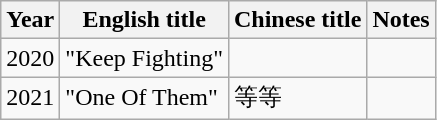<table class="wikitable sortable">
<tr>
<th>Year</th>
<th>English title</th>
<th>Chinese title</th>
<th class="unsortable">Notes</th>
</tr>
<tr>
<td>2020</td>
<td>"Keep Fighting"</td>
<td></td>
</tr>
<tr>
<td>2021</td>
<td>"One Of Them"</td>
<td>等等</td>
<td></td>
</tr>
</table>
